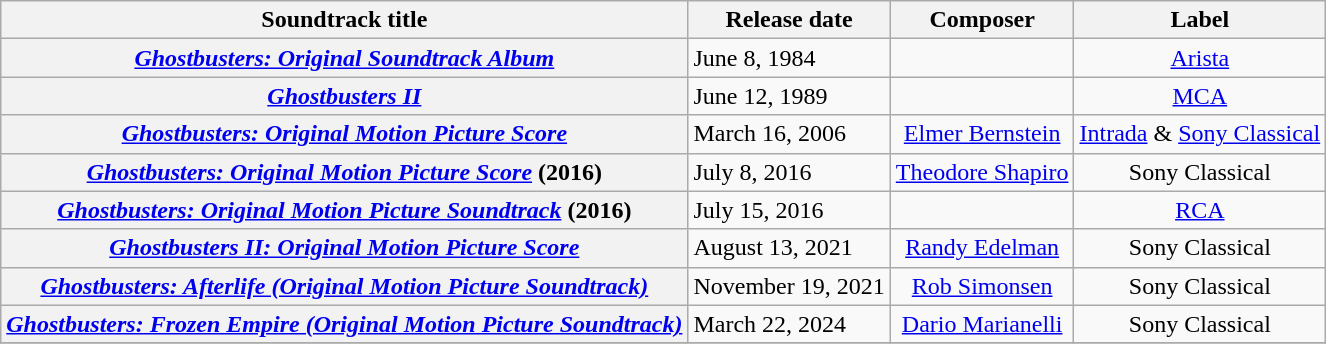<table class="wikitable plainrowheaders" style="text-align:center;">
<tr>
<th>Soundtrack title</th>
<th>Release date</th>
<th>Composer</th>
<th>Label</th>
</tr>
<tr>
<th scope="row"><em><a href='#'>Ghostbusters: Original Soundtrack Album</a></em></th>
<td style="text-align:left">June 8, 1984</td>
<td></td>
<td><a href='#'>Arista</a></td>
</tr>
<tr>
<th scope="row"><em><a href='#'>Ghostbusters II</a></em></th>
<td style="text-align:left">June 12, 1989</td>
<td></td>
<td><a href='#'>MCA</a></td>
</tr>
<tr>
<th scope="row"><em><a href='#'>Ghostbusters: Original Motion Picture Score</a></em></th>
<td style="text-align:left">March 16, 2006</td>
<td><a href='#'>Elmer Bernstein</a></td>
<td><a href='#'>Intrada</a> & <a href='#'>Sony Classical</a></td>
</tr>
<tr>
<th scope="row"><em><a href='#'>Ghostbusters: Original Motion Picture Score</a></em> (2016)</th>
<td style="text-align:left">July 8, 2016</td>
<td><a href='#'>Theodore Shapiro</a></td>
<td>Sony Classical</td>
</tr>
<tr>
<th scope="row"><em><a href='#'>Ghostbusters: Original Motion Picture Soundtrack</a></em> (2016)</th>
<td style="text-align:left">July 15, 2016</td>
<td></td>
<td><a href='#'>RCA</a></td>
</tr>
<tr>
<th scope="row"><em><a href='#'>Ghostbusters II: Original Motion Picture Score</a></em></th>
<td style="text-align:left">August 13, 2021</td>
<td><a href='#'>Randy Edelman</a></td>
<td>Sony Classical</td>
</tr>
<tr>
<th scope="row"><em><a href='#'>Ghostbusters: Afterlife (Original Motion Picture Soundtrack)</a></em></th>
<td style="text-align:left">November 19, 2021</td>
<td><a href='#'>Rob Simonsen</a></td>
<td>Sony Classical</td>
</tr>
<tr>
<th scope="row"><em><a href='#'>Ghostbusters: Frozen Empire (Original Motion Picture Soundtrack)</a></em></th>
<td style="text-align:left">March 22, 2024</td>
<td><a href='#'>Dario Marianelli</a></td>
<td>Sony Classical</td>
</tr>
<tr>
</tr>
</table>
